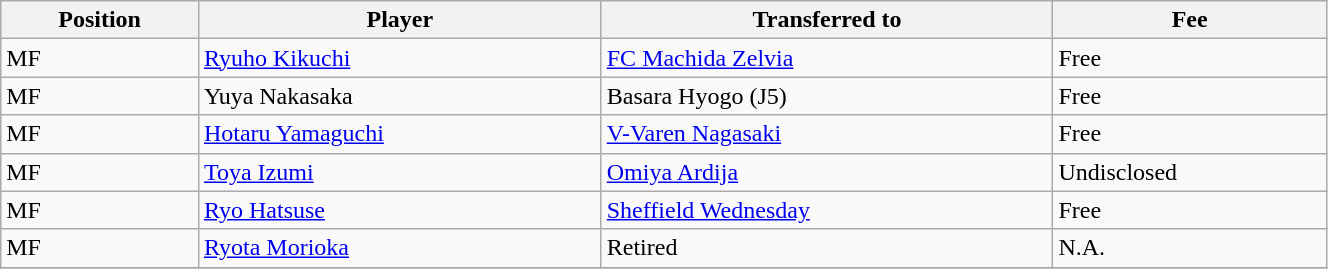<table class="wikitable sortable" style="width:70%; text-align:center; font-size:100%; text-align:left;">
<tr>
<th>Position</th>
<th>Player</th>
<th>Transferred to</th>
<th>Fee</th>
</tr>
<tr>
<td>MF</td>
<td> <a href='#'>Ryuho Kikuchi</a></td>
<td> <a href='#'>FC Machida Zelvia</a></td>
<td>Free </td>
</tr>
<tr>
<td>MF</td>
<td> Yuya Nakasaka</td>
<td> Basara Hyogo (J5)</td>
<td>Free </td>
</tr>
<tr>
<td>MF</td>
<td> <a href='#'>Hotaru Yamaguchi</a></td>
<td> <a href='#'>V-Varen Nagasaki</a></td>
<td>Free </td>
</tr>
<tr>
<td>MF</td>
<td> <a href='#'>Toya Izumi</a></td>
<td> <a href='#'>Omiya Ardija</a></td>
<td>Undisclosed </td>
</tr>
<tr>
<td>MF</td>
<td> <a href='#'>Ryo Hatsuse</a></td>
<td> <a href='#'>Sheffield Wednesday</a></td>
<td>Free </td>
</tr>
<tr>
<td>MF</td>
<td> <a href='#'>Ryota Morioka</a></td>
<td>Retired</td>
<td>N.A.</td>
</tr>
<tr>
</tr>
</table>
